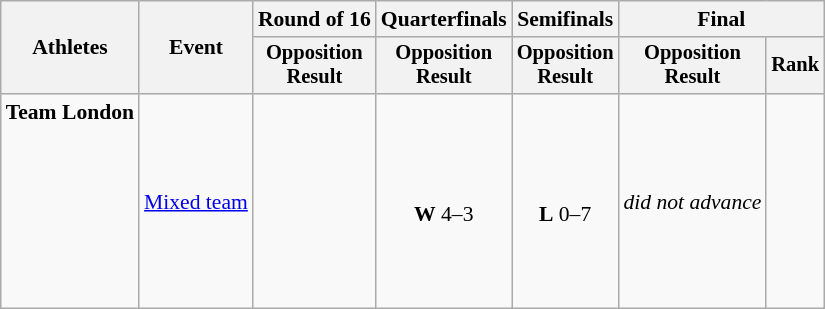<table class="wikitable" style="font-size:90%">
<tr>
<th rowspan=2>Athletes</th>
<th rowspan=2>Event</th>
<th>Round of 16</th>
<th>Quarterfinals</th>
<th>Semifinals</th>
<th colspan=2>Final</th>
</tr>
<tr style="font-size:95%">
<th>Opposition<br>Result</th>
<th>Opposition<br>Result</th>
<th>Opposition<br>Result</th>
<th>Opposition<br>Result</th>
<th>Rank</th>
</tr>
<tr align=center>
<td align=left><strong>Team London</strong><br><br><br><br><br><br><br><br></td>
<td align=left><a href='#'>Mixed team</a></td>
<td></td>
<td><br><strong>W</strong> 4–3</td>
<td><br><strong>L</strong> 0–7</td>
<td><em>did not advance</em></td>
<td></td>
</tr>
</table>
